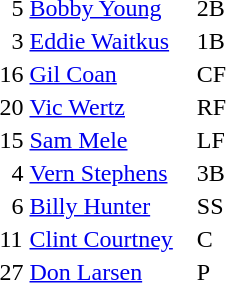<table>
<tr>
<td>  5</td>
<td><a href='#'>Bobby Young</a></td>
<td>2B</td>
</tr>
<tr>
<td>  3</td>
<td><a href='#'>Eddie Waitkus</a>   </td>
<td>1B</td>
</tr>
<tr>
<td>16</td>
<td><a href='#'>Gil Coan</a></td>
<td>CF</td>
</tr>
<tr>
<td>20</td>
<td><a href='#'>Vic Wertz</a></td>
<td>RF</td>
</tr>
<tr>
<td>15</td>
<td><a href='#'>Sam Mele</a></td>
<td>LF</td>
</tr>
<tr>
<td>  4</td>
<td><a href='#'>Vern Stephens</a></td>
<td>3B</td>
</tr>
<tr>
<td>  6</td>
<td><a href='#'>Billy Hunter</a></td>
<td>SS</td>
</tr>
<tr>
<td>11</td>
<td><a href='#'>Clint Courtney</a>   </td>
<td>C</td>
</tr>
<tr>
<td>27</td>
<td><a href='#'>Don Larsen</a></td>
<td>P</td>
</tr>
<tr>
</tr>
</table>
